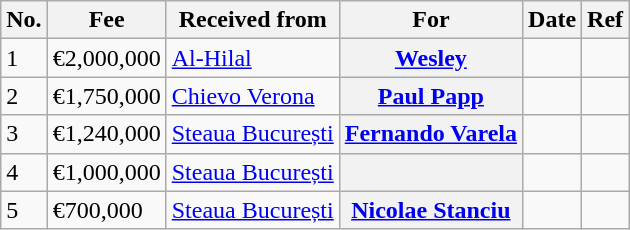<table class="wikitable plainrowheaders sortable">
<tr>
<th scope=col>No.</th>
<th scope=col>Fee</th>
<th scope=col>Received from</th>
<th scope=col>For</th>
<th scope=col>Date</th>
<th scope=col class="unsortable">Ref</th>
</tr>
<tr>
<td>1</td>
<td>€2,000,000</td>
<td> <a href='#'>Al-Hilal</a></td>
<th scope=row> <a href='#'>Wesley</a></th>
<td></td>
<td align=center></td>
</tr>
<tr>
<td>2</td>
<td>€1,750,000</td>
<td> <a href='#'>Chievo Verona</a></td>
<th scope=row> <a href='#'>Paul Papp</a></th>
<td></td>
<td align=center></td>
</tr>
<tr>
<td>3</td>
<td>€1,240,000</td>
<td> <a href='#'>Steaua București</a></td>
<th scope=row> <a href='#'>Fernando Varela</a></th>
<td></td>
<td align=center></td>
</tr>
<tr>
<td>4</td>
<td>€1,000,000</td>
<td> <a href='#'>Steaua București</a></td>
<th scope=row> </th>
<td></td>
<td align=center></td>
</tr>
<tr>
<td>5</td>
<td>€700,000</td>
<td> <a href='#'>Steaua București</a></td>
<th scope=row> <a href='#'>Nicolae Stanciu</a></th>
<td></td>
<td align=center></td>
</tr>
</table>
